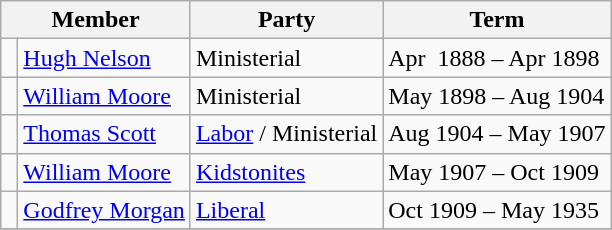<table class="wikitable">
<tr>
<th colspan="2">Member</th>
<th>Party</th>
<th>Term</th>
</tr>
<tr>
<td> </td>
<td><a href='#'>Hugh Nelson</a></td>
<td>Ministerial</td>
<td>Apr  1888 – Apr 1898</td>
</tr>
<tr>
<td> </td>
<td><a href='#'>William Moore</a></td>
<td>Ministerial</td>
<td>May 1898 – Aug 1904</td>
</tr>
<tr>
<td> </td>
<td><a href='#'>Thomas Scott</a></td>
<td><a href='#'>Labor</a> / Ministerial</td>
<td>Aug 1904 – May 1907</td>
</tr>
<tr>
<td> </td>
<td><a href='#'>William Moore</a></td>
<td><a href='#'>Kidstonites</a></td>
<td>May 1907 – Oct 1909</td>
</tr>
<tr>
<td> </td>
<td><a href='#'>Godfrey Morgan</a></td>
<td><a href='#'>Liberal</a></td>
<td>Oct 1909 – May 1935</td>
</tr>
<tr>
</tr>
</table>
